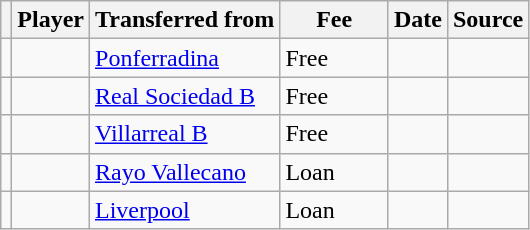<table class="wikitable plainrowheaders sortable">
<tr>
<th></th>
<th scope="col">Player</th>
<th>Transferred from</th>
<th style="width: 65px;">Fee</th>
<th scope="col">Date</th>
<th scope="col">Source</th>
</tr>
<tr>
<td align="center"></td>
<td></td>
<td><a href='#'>Ponferradina</a></td>
<td>Free</td>
<td></td>
<td></td>
</tr>
<tr>
<td align="center"></td>
<td></td>
<td><a href='#'>Real Sociedad B</a></td>
<td>Free</td>
<td></td>
<td></td>
</tr>
<tr>
<td align="center"></td>
<td></td>
<td><a href='#'>Villarreal B</a></td>
<td>Free</td>
<td></td>
<td></td>
</tr>
<tr>
<td align="center"></td>
<td></td>
<td><a href='#'>Rayo Vallecano</a></td>
<td>Loan</td>
<td></td>
<td></td>
</tr>
<tr>
<td align="center"></td>
<td></td>
<td> <a href='#'>Liverpool</a></td>
<td>Loan</td>
<td></td>
<td></td>
</tr>
</table>
